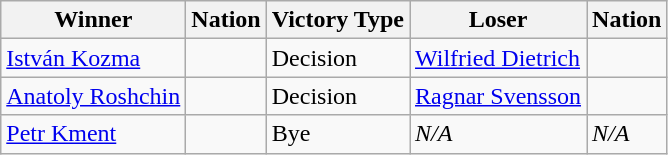<table class="wikitable sortable" style="text-align:left;">
<tr>
<th>Winner</th>
<th>Nation</th>
<th>Victory Type</th>
<th>Loser</th>
<th>Nation</th>
</tr>
<tr>
<td><a href='#'>István Kozma</a></td>
<td></td>
<td>Decision</td>
<td><a href='#'>Wilfried Dietrich</a></td>
<td></td>
</tr>
<tr>
<td><a href='#'>Anatoly Roshchin</a></td>
<td></td>
<td>Decision</td>
<td><a href='#'>Ragnar Svensson</a></td>
<td></td>
</tr>
<tr>
<td><a href='#'>Petr Kment</a></td>
<td></td>
<td>Bye</td>
<td><em>N/A</em></td>
<td><em>N/A</em></td>
</tr>
</table>
